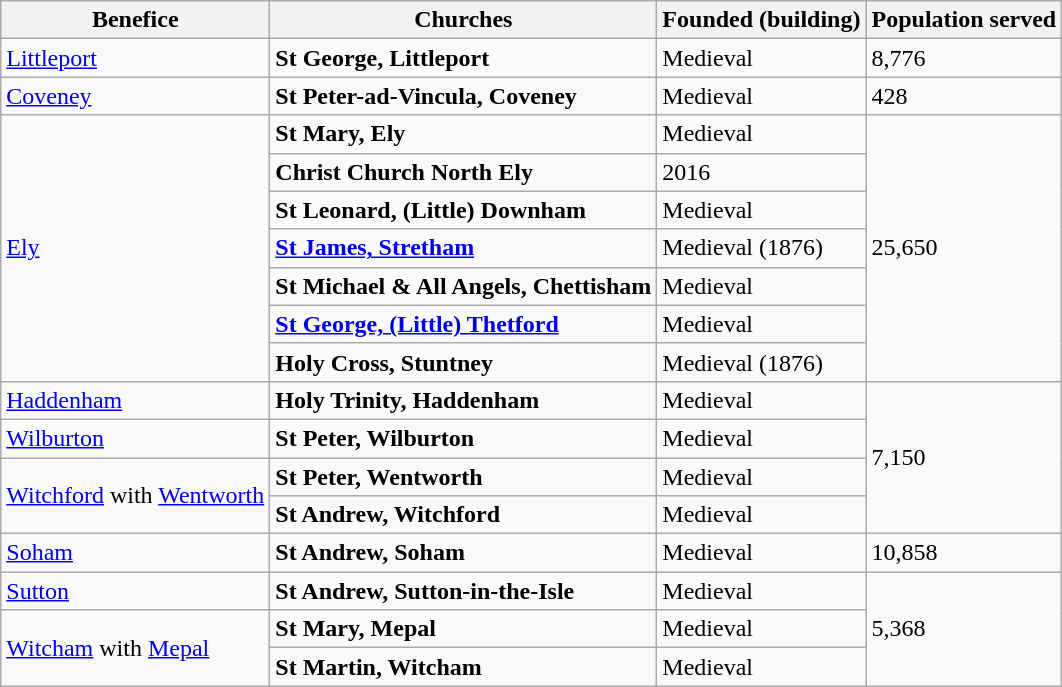<table class="wikitable">
<tr>
<th>Benefice</th>
<th>Churches</th>
<th>Founded (building)</th>
<th>Population served<strong></strong></th>
</tr>
<tr>
<td><a href='#'>Littleport</a></td>
<td><strong>St George, Littleport</strong></td>
<td>Medieval</td>
<td>8,776</td>
</tr>
<tr>
<td><a href='#'>Coveney</a></td>
<td><strong>St Peter-ad-Vincula, Coveney</strong></td>
<td>Medieval</td>
<td>428</td>
</tr>
<tr>
<td rowspan="7"><a href='#'>Ely</a></td>
<td><strong>St Mary, Ely</strong></td>
<td>Medieval</td>
<td rowspan="7">25,650</td>
</tr>
<tr>
<td><strong>Christ Church North Ely</strong></td>
<td>2016</td>
</tr>
<tr>
<td><strong>St Leonard, (Little) Downham</strong></td>
<td>Medieval</td>
</tr>
<tr>
<td><a href='#'><strong>St James, Stretham</strong></a></td>
<td>Medieval (1876)</td>
</tr>
<tr>
<td><strong>St Michael & All Angels, Chettisham</strong></td>
<td>Medieval</td>
</tr>
<tr>
<td><a href='#'><strong>St George, (Little) Thetford</strong></a></td>
<td>Medieval</td>
</tr>
<tr>
<td><strong>Holy Cross, Stuntney</strong></td>
<td>Medieval (1876)</td>
</tr>
<tr>
<td><a href='#'>Haddenham</a></td>
<td><strong>Holy Trinity, Haddenham</strong></td>
<td>Medieval</td>
<td rowspan="4">7,150</td>
</tr>
<tr>
<td><a href='#'>Wilburton</a></td>
<td><strong>St Peter, Wilburton</strong></td>
<td>Medieval</td>
</tr>
<tr>
<td rowspan="2"><a href='#'>Witchford</a> with <a href='#'>Wentworth</a></td>
<td><strong>St Peter, Wentworth</strong></td>
<td>Medieval</td>
</tr>
<tr>
<td><strong>St Andrew, Witchford</strong></td>
<td>Medieval</td>
</tr>
<tr>
<td><a href='#'>Soham</a></td>
<td><strong>St Andrew, Soham</strong></td>
<td>Medieval</td>
<td>10,858</td>
</tr>
<tr>
<td><a href='#'>Sutton</a></td>
<td><strong>St Andrew, Sutton-in-the-Isle</strong></td>
<td>Medieval</td>
<td rowspan="3">5,368</td>
</tr>
<tr>
<td rowspan="2"><a href='#'>Witcham</a> with <a href='#'>Mepal</a></td>
<td><strong>St Mary, Mepal</strong></td>
<td>Medieval</td>
</tr>
<tr>
<td><strong>St Martin, Witcham</strong></td>
<td>Medieval</td>
</tr>
</table>
